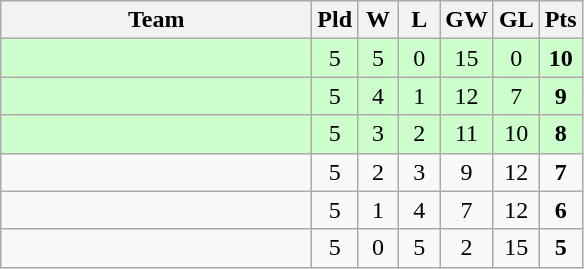<table class="wikitable" style="text-align:center">
<tr>
<th width=200>Team</th>
<th width=20>Pld</th>
<th width=20>W</th>
<th width=20>L</th>
<th width=20>GW</th>
<th width=20>GL</th>
<th width=20>Pts</th>
</tr>
<tr bgcolor=ccffcc>
<td style="text-align:left;"></td>
<td>5</td>
<td>5</td>
<td>0</td>
<td>15</td>
<td>0</td>
<td><strong>10</strong></td>
</tr>
<tr bgcolor=ccffcc>
<td style="text-align:left;"></td>
<td>5</td>
<td>4</td>
<td>1</td>
<td>12</td>
<td>7</td>
<td><strong>9</strong></td>
</tr>
<tr bgcolor=ccffcc>
<td style="text-align:left;"></td>
<td>5</td>
<td>3</td>
<td>2</td>
<td>11</td>
<td>10</td>
<td><strong>8</strong></td>
</tr>
<tr>
<td style="text-align:left;"></td>
<td>5</td>
<td>2</td>
<td>3</td>
<td>9</td>
<td>12</td>
<td><strong>7</strong></td>
</tr>
<tr>
<td style="text-align:left;"></td>
<td>5</td>
<td>1</td>
<td>4</td>
<td>7</td>
<td>12</td>
<td><strong>6</strong></td>
</tr>
<tr>
<td style="text-align:left;"></td>
<td>5</td>
<td>0</td>
<td>5</td>
<td>2</td>
<td>15</td>
<td><strong>5</strong></td>
</tr>
</table>
